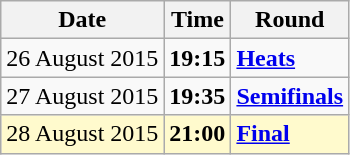<table class="wikitable">
<tr>
<th>Date</th>
<th>Time</th>
<th>Round</th>
</tr>
<tr>
<td>26 August 2015</td>
<td><strong>19:15</strong></td>
<td><strong><a href='#'>Heats</a></strong></td>
</tr>
<tr>
<td>27 August 2015</td>
<td><strong>19:35</strong></td>
<td><strong><a href='#'>Semifinals</a></strong></td>
</tr>
<tr style=background:lemonchiffon>
<td>28 August 2015</td>
<td><strong>21:00</strong></td>
<td><strong><a href='#'>Final</a></strong></td>
</tr>
</table>
